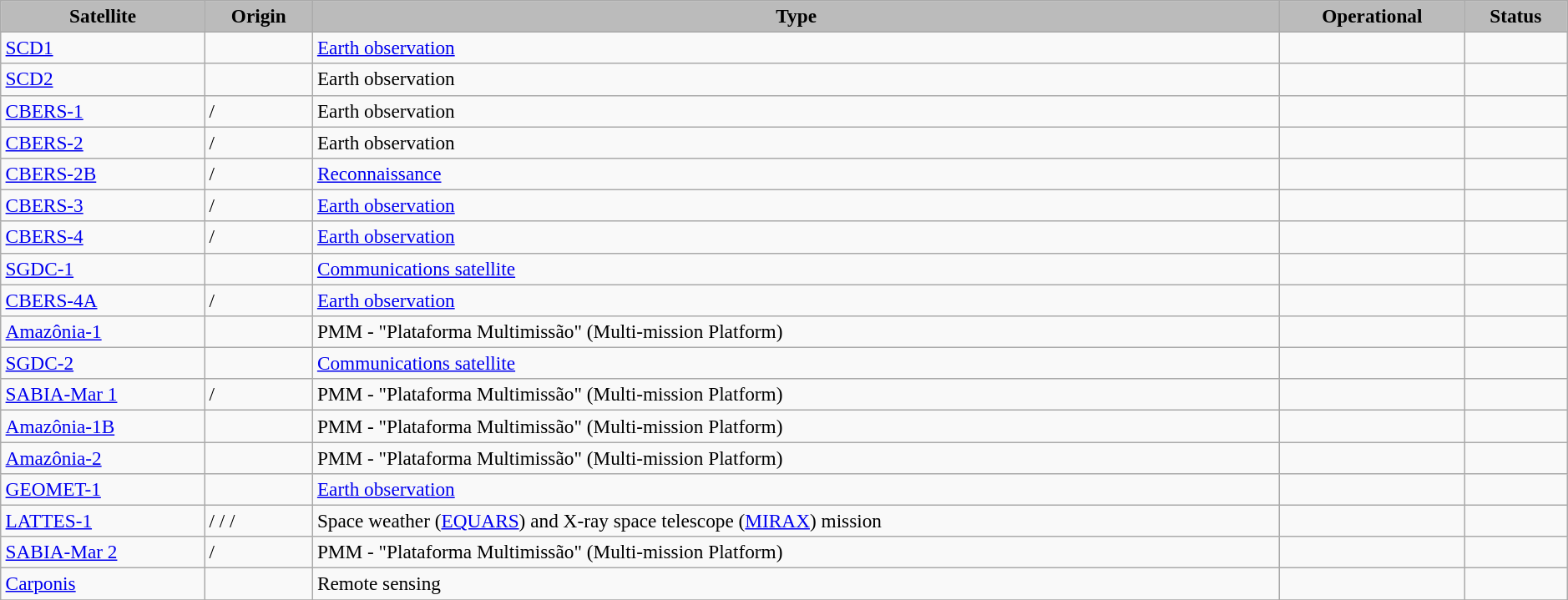<table class="wikitable" style="margin: 1em auto 1em auto; font-size:97%;" width="99%">
<tr>
<td style="text-align:center; background:#BBB"><strong>Satellite</strong></td>
<td style="text-align:center; background:#BBB"><strong>Origin</strong></td>
<td style="text-align:center; background:#BBB"><strong>Type</strong></td>
<td style="text-align:center; background:#BBB"><strong>Operational</strong></td>
<td style="text-align:center; background:#BBB"><strong>Status</strong></td>
</tr>
<tr valign=top>
<td><a href='#'>SCD1</a></td>
<td></td>
<td><a href='#'>Earth observation</a></td>
<td></td>
<td></td>
</tr>
<tr valign=top>
<td><a href='#'>SCD2</a></td>
<td></td>
<td>Earth observation</td>
<td></td>
<td></td>
</tr>
<tr valign=top>
<td><a href='#'>CBERS-1</a></td>
<td> / </td>
<td>Earth observation</td>
<td></td>
<td></td>
</tr>
<tr valign=top>
<td><a href='#'>CBERS-2</a></td>
<td> / </td>
<td>Earth observation</td>
<td></td>
<td></td>
</tr>
<tr valign=top>
<td><a href='#'>CBERS-2B</a></td>
<td> / </td>
<td><a href='#'>Reconnaissance</a></td>
<td></td>
<td></td>
</tr>
<tr valign=top>
<td><a href='#'>CBERS-3</a></td>
<td> / </td>
<td><a href='#'>Earth observation</a></td>
<td></td>
<td></td>
</tr>
<tr valign=top>
<td><a href='#'>CBERS-4</a></td>
<td> / </td>
<td><a href='#'>Earth observation</a></td>
<td></td>
<td></td>
</tr>
<tr valign=top>
<td><a href='#'>SGDC-1</a></td>
<td></td>
<td><a href='#'>Communications satellite</a></td>
<td></td>
<td></td>
</tr>
<tr valign=top>
<td><a href='#'>CBERS-4A</a></td>
<td> / </td>
<td><a href='#'>Earth observation</a></td>
<td></td>
<td></td>
</tr>
<tr valign=top>
<td><a href='#'>Amazônia-1</a></td>
<td></td>
<td>PMM - "Plataforma Multimissão" (Multi-mission Platform)</td>
<td></td>
<td></td>
</tr>
<tr valign=top>
<td><a href='#'>SGDC-2</a></td>
<td></td>
<td><a href='#'>Communications satellite</a></td>
<td></td>
<td></td>
</tr>
<tr valign=top>
<td><a href='#'>SABIA-Mar 1</a></td>
<td> / </td>
<td>PMM - "Plataforma Multimissão" (Multi-mission Platform)</td>
<td></td>
<td></td>
</tr>
<tr valign=top>
<td><a href='#'>Amazônia-1B</a></td>
<td></td>
<td>PMM - "Plataforma Multimissão" (Multi-mission Platform)</td>
<td></td>
<td></td>
</tr>
<tr valign=top>
<td><a href='#'>Amazônia-2</a></td>
<td></td>
<td>PMM - "Plataforma Multimissão" (Multi-mission Platform)</td>
<td></td>
<td></td>
</tr>
<tr valign=top>
<td><a href='#'>GEOMET-1</a></td>
<td></td>
<td><a href='#'>Earth observation</a></td>
<td></td>
<td></td>
</tr>
<tr valign=top>
<td><a href='#'>LATTES-1</a></td>
<td> /  /  / </td>
<td>Space weather (<a href='#'>EQUARS</a>) and X-ray space telescope (<a href='#'>MIRAX</a>) mission</td>
<td></td>
<td></td>
</tr>
<tr valign=top>
<td><a href='#'>SABIA-Mar 2</a></td>
<td> / </td>
<td>PMM - "Plataforma Multimissão" (Multi-mission Platform)</td>
<td></td>
<td></td>
</tr>
<tr valign=top>
<td><a href='#'>Carponis</a></td>
<td></td>
<td>Remote sensing</td>
<td></td>
<td></td>
</tr>
<tr valign=top>
</tr>
</table>
